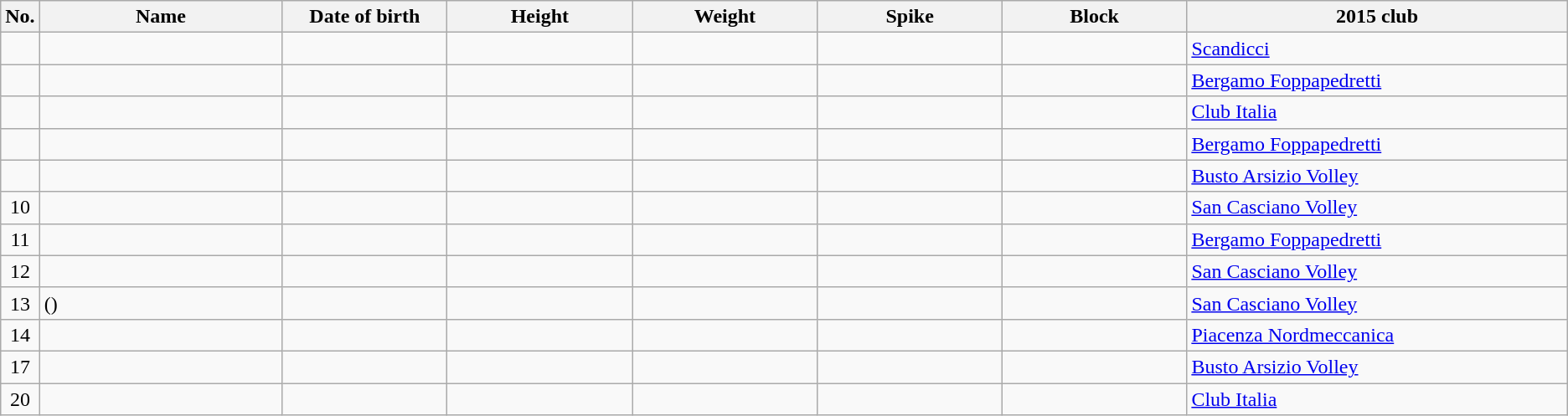<table class="wikitable sortable" style="font-size:100%; text-align:center;">
<tr>
<th>No.</th>
<th style="width:12em">Name</th>
<th style="width:8em">Date of birth</th>
<th style="width:9em">Height</th>
<th style="width:9em">Weight</th>
<th style="width:9em">Spike</th>
<th style="width:9em">Block</th>
<th style="width:19em">2015 club</th>
</tr>
<tr>
<td></td>
<td align=left></td>
<td align=right></td>
<td></td>
<td></td>
<td></td>
<td></td>
<td align=left> <a href='#'>Scandicci</a></td>
</tr>
<tr>
<td></td>
<td align=left></td>
<td align=right></td>
<td></td>
<td></td>
<td></td>
<td></td>
<td align=left> <a href='#'>Bergamo Foppapedretti</a></td>
</tr>
<tr>
<td></td>
<td align=left></td>
<td align=right></td>
<td></td>
<td></td>
<td></td>
<td></td>
<td align=left> <a href='#'>Club Italia</a></td>
</tr>
<tr>
<td></td>
<td align=left></td>
<td align=right></td>
<td></td>
<td></td>
<td></td>
<td></td>
<td align=left> <a href='#'>Bergamo Foppapedretti</a></td>
</tr>
<tr>
<td></td>
<td align=left></td>
<td align=right></td>
<td></td>
<td></td>
<td></td>
<td></td>
<td align=left> <a href='#'>Busto Arsizio Volley</a></td>
</tr>
<tr>
<td>10</td>
<td align=left></td>
<td align=right></td>
<td></td>
<td></td>
<td></td>
<td></td>
<td align=left> <a href='#'>San Casciano Volley</a></td>
</tr>
<tr>
<td>11</td>
<td align=left></td>
<td align=right></td>
<td></td>
<td></td>
<td></td>
<td></td>
<td align=left> <a href='#'>Bergamo Foppapedretti</a></td>
</tr>
<tr>
<td>12</td>
<td align=left></td>
<td align=right></td>
<td></td>
<td></td>
<td></td>
<td></td>
<td align=left> <a href='#'>San Casciano Volley</a></td>
</tr>
<tr>
<td>13</td>
<td align=left> ()</td>
<td align=right></td>
<td></td>
<td></td>
<td></td>
<td></td>
<td align=left> <a href='#'>San Casciano Volley</a></td>
</tr>
<tr>
<td>14</td>
<td align=left></td>
<td align=right></td>
<td></td>
<td></td>
<td></td>
<td></td>
<td align=left> <a href='#'>Piacenza Nordmeccanica</a></td>
</tr>
<tr>
<td>17</td>
<td align=left></td>
<td align=right></td>
<td></td>
<td></td>
<td></td>
<td></td>
<td align=left> <a href='#'>Busto Arsizio Volley</a></td>
</tr>
<tr>
<td>20</td>
<td align=left></td>
<td align=right></td>
<td></td>
<td></td>
<td></td>
<td></td>
<td align=left> <a href='#'>Club Italia</a></td>
</tr>
</table>
